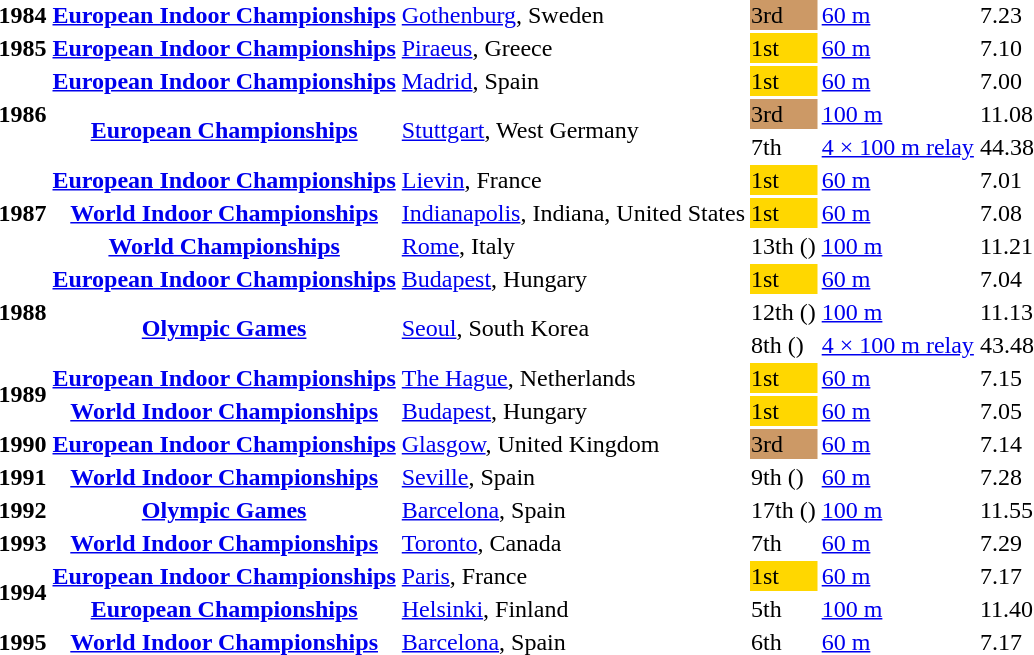<table>
<tr>
<th scope="row">1984</th>
<th scope="row"><a href='#'>European Indoor Championships</a></th>
<td><a href='#'>Gothenburg</a>, Sweden</td>
<td bgcolor=cc9966>3rd</td>
<td><a href='#'>60 m</a></td>
<td>7.23 </td>
</tr>
<tr>
<th scope="row">1985</th>
<th scope="row"><a href='#'>European Indoor Championships</a></th>
<td><a href='#'>Piraeus</a>, Greece</td>
<td bgcolor=gold>1st</td>
<td><a href='#'>60 m</a></td>
<td>7.10 </td>
</tr>
<tr>
<th scope="rowgroup" rowspan=3>1986</th>
<th scope="row"><a href='#'>European Indoor Championships</a></th>
<td><a href='#'>Madrid</a>, Spain</td>
<td bgcolor=gold>1st</td>
<td><a href='#'>60 m</a></td>
<td>7.00 </td>
</tr>
<tr>
<th scope="rowgroup" rowspan=2><a href='#'>European Championships</a></th>
<td rowspan=2><a href='#'>Stuttgart</a>, West Germany</td>
<td bgcolor="cc9966">3rd</td>
<td><a href='#'>100 m</a></td>
<td>11.08</td>
</tr>
<tr>
<td>7th</td>
<td><a href='#'>4 × 100 m relay</a></td>
<td>44.38</td>
</tr>
<tr>
<th scope="rowgroup" rowspan=3>1987</th>
<th scope="row"><a href='#'>European Indoor Championships</a></th>
<td><a href='#'>Lievin</a>, France</td>
<td bgcolor=gold>1st</td>
<td><a href='#'>60 m</a></td>
<td>7.01 </td>
</tr>
<tr>
<th scope="row"><a href='#'>World Indoor Championships</a></th>
<td><a href='#'>Indianapolis</a>, Indiana, United States</td>
<td bgcolor=gold>1st</td>
<td><a href='#'>60 m</a></td>
<td>7.08 </td>
</tr>
<tr>
<th scope="row"><a href='#'>World Championships</a></th>
<td><a href='#'>Rome</a>, Italy</td>
<td>13th ()</td>
<td><a href='#'>100 m</a></td>
<td>11.21</td>
</tr>
<tr>
<th scope="rowgroup" rowspan=3>1988</th>
<th scope="row"><a href='#'>European Indoor Championships</a></th>
<td><a href='#'>Budapest</a>, Hungary</td>
<td bgcolor=gold>1st</td>
<td><a href='#'>60 m</a></td>
<td>7.04 </td>
</tr>
<tr>
<th scope="rowgroup" rowspan=2><a href='#'>Olympic Games</a></th>
<td rowspan=2><a href='#'>Seoul</a>, South Korea</td>
<td>12th ()</td>
<td><a href='#'>100 m</a></td>
<td>11.13</td>
</tr>
<tr>
<td>8th ()</td>
<td><a href='#'>4 × 100 m relay</a></td>
<td>43.48</td>
</tr>
<tr>
<th scope="rowgroup" rowspan=2>1989</th>
<th scope="row"><a href='#'>European Indoor Championships</a></th>
<td><a href='#'>The Hague</a>, Netherlands</td>
<td bgcolor=gold>1st</td>
<td><a href='#'>60 m</a></td>
<td>7.15 </td>
</tr>
<tr>
<th scope="row"><a href='#'>World Indoor Championships</a></th>
<td><a href='#'>Budapest</a>, Hungary</td>
<td bgcolor=gold>1st</td>
<td><a href='#'>60 m</a></td>
<td>7.05 </td>
</tr>
<tr>
<th scope="row">1990</th>
<th scope="row"><a href='#'>European Indoor Championships</a></th>
<td><a href='#'>Glasgow</a>, United Kingdom</td>
<td bgcolor=cc9966>3rd</td>
<td><a href='#'>60 m</a></td>
<td>7.14 </td>
</tr>
<tr>
<th scope="row">1991</th>
<th scope="row"><a href='#'>World Indoor Championships</a></th>
<td><a href='#'>Seville</a>, Spain</td>
<td>9th ()</td>
<td><a href='#'>60 m</a></td>
<td>7.28 </td>
</tr>
<tr>
<th scope="row">1992</th>
<th scope="row"><a href='#'>Olympic Games</a></th>
<td><a href='#'>Barcelona</a>, Spain</td>
<td>17th ()</td>
<td><a href='#'>100 m</a></td>
<td>11.55</td>
</tr>
<tr>
<th scope="row">1993</th>
<th scope="row"><a href='#'>World Indoor Championships</a></th>
<td><a href='#'>Toronto</a>, Canada</td>
<td>7th</td>
<td><a href='#'>60 m</a></td>
<td>7.29 </td>
</tr>
<tr>
<th scope="rowgroup" rowspan=2>1994</th>
<th scope="row"><a href='#'>European Indoor Championships</a></th>
<td><a href='#'>Paris</a>, France</td>
<td bgcolor=gold>1st</td>
<td><a href='#'>60 m</a></td>
<td>7.17 </td>
</tr>
<tr>
<th scope="row"><a href='#'>European Championships</a></th>
<td><a href='#'>Helsinki</a>, Finland</td>
<td>5th</td>
<td><a href='#'>100 m</a></td>
<td>11.40</td>
</tr>
<tr>
<th scope="row">1995</th>
<th scope="row"><a href='#'>World Indoor Championships</a></th>
<td><a href='#'>Barcelona</a>, Spain</td>
<td>6th</td>
<td><a href='#'>60 m</a></td>
<td>7.17 </td>
</tr>
</table>
